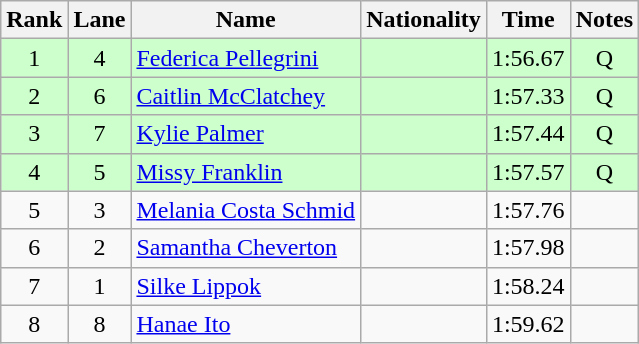<table class="wikitable sortable" style="text-align:center">
<tr>
<th>Rank</th>
<th>Lane</th>
<th>Name</th>
<th>Nationality</th>
<th>Time</th>
<th>Notes</th>
</tr>
<tr bgcolor=ccffcc>
<td>1</td>
<td>4</td>
<td align=left><a href='#'>Federica Pellegrini</a></td>
<td align=left></td>
<td>1:56.67</td>
<td>Q</td>
</tr>
<tr bgcolor=ccffcc>
<td>2</td>
<td>6</td>
<td align=left><a href='#'>Caitlin McClatchey</a></td>
<td align=left></td>
<td>1:57.33</td>
<td>Q</td>
</tr>
<tr bgcolor=ccffcc>
<td>3</td>
<td>7</td>
<td align=left><a href='#'>Kylie Palmer</a></td>
<td align=left></td>
<td>1:57.44</td>
<td>Q</td>
</tr>
<tr bgcolor=ccffcc>
<td>4</td>
<td>5</td>
<td align=left><a href='#'>Missy Franklin</a></td>
<td align=left></td>
<td>1:57.57</td>
<td>Q</td>
</tr>
<tr bgcolor=>
<td>5</td>
<td>3</td>
<td align=left><a href='#'>Melania Costa Schmid</a></td>
<td align=left></td>
<td>1:57.76</td>
<td></td>
</tr>
<tr bgcolor=>
<td>6</td>
<td>2</td>
<td align=left><a href='#'>Samantha Cheverton</a></td>
<td align=left></td>
<td>1:57.98</td>
<td></td>
</tr>
<tr bgcolor=>
<td>7</td>
<td>1</td>
<td align=left><a href='#'>Silke Lippok</a></td>
<td align=left></td>
<td>1:58.24</td>
<td></td>
</tr>
<tr>
<td>8</td>
<td>8</td>
<td align=left><a href='#'>Hanae Ito</a></td>
<td align=left></td>
<td>1:59.62</td>
<td></td>
</tr>
</table>
